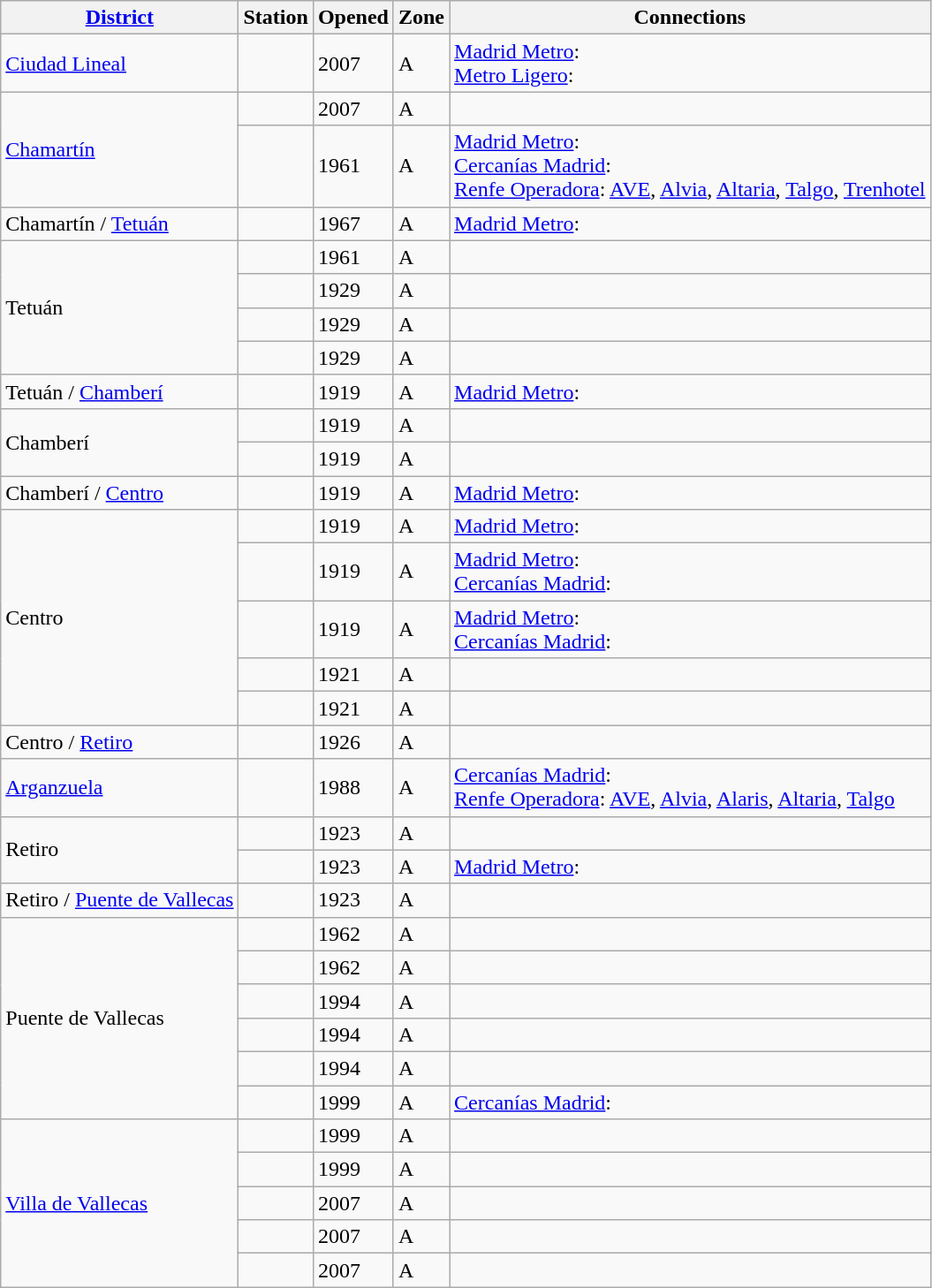<table class=wikitable>
<tr>
<th><a href='#'>District</a></th>
<th>Station</th>
<th>Opened</th>
<th>Zone</th>
<th>Connections</th>
</tr>
<tr>
<td><a href='#'>Ciudad Lineal</a></td>
<td> </td>
<td>2007</td>
<td>A</td>
<td><a href='#'>Madrid Metro</a>: <br><a href='#'>Metro Ligero</a>: </td>
</tr>
<tr>
<td rowspan=2><a href='#'>Chamartín</a></td>
<td> </td>
<td>2007</td>
<td>A</td>
<td></td>
</tr>
<tr>
<td> </td>
<td>1961</td>
<td>A</td>
<td><a href='#'>Madrid Metro</a>: <br><a href='#'>Cercanías Madrid</a>:       <br><a href='#'>Renfe Operadora</a>: <a href='#'>AVE</a>, <a href='#'>Alvia</a>, <a href='#'>Altaria</a>, <a href='#'>Talgo</a>, <a href='#'>Trenhotel</a></td>
</tr>
<tr>
<td>Chamartín / <a href='#'>Tetuán</a></td>
<td> </td>
<td>1967</td>
<td>A</td>
<td><a href='#'>Madrid Metro</a>:  </td>
</tr>
<tr>
<td rowspan=4>Tetuán</td>
<td></td>
<td>1961</td>
<td>A</td>
<td></td>
</tr>
<tr>
<td></td>
<td>1929</td>
<td>A</td>
<td></td>
</tr>
<tr>
<td></td>
<td>1929</td>
<td>A</td>
<td></td>
</tr>
<tr>
<td></td>
<td>1929</td>
<td>A</td>
<td></td>
</tr>
<tr>
<td>Tetuán / <a href='#'>Chamberí</a></td>
<td> </td>
<td>1919</td>
<td>A</td>
<td><a href='#'>Madrid Metro</a>:  </td>
</tr>
<tr>
<td rowspan=2>Chamberí</td>
<td></td>
<td>1919</td>
<td>A</td>
<td></td>
</tr>
<tr>
<td> </td>
<td>1919</td>
<td>A</td>
<td></td>
</tr>
<tr>
<td>Chamberí / <a href='#'>Centro</a></td>
<td> </td>
<td>1919</td>
<td>A</td>
<td><a href='#'>Madrid Metro</a>: </td>
</tr>
<tr>
<td rowspan=5>Centro</td>
<td> </td>
<td>1919</td>
<td>A</td>
<td><a href='#'>Madrid Metro</a>: </td>
</tr>
<tr>
<td> </td>
<td>1919</td>
<td>A</td>
<td><a href='#'>Madrid Metro</a>: <br><a href='#'>Cercanías Madrid</a>:  </td>
</tr>
<tr>
<td> </td>
<td>1919</td>
<td>A</td>
<td><a href='#'>Madrid Metro</a>:  <br><a href='#'>Cercanías Madrid</a>:  </td>
</tr>
<tr>
<td></td>
<td>1921</td>
<td>A</td>
<td></td>
</tr>
<tr>
<td></td>
<td>1921</td>
<td>A</td>
<td></td>
</tr>
<tr>
<td>Centro / <a href='#'>Retiro</a></td>
<td></td>
<td>1926</td>
<td>A</td>
<td></td>
</tr>
<tr>
<td><a href='#'>Arganzuela</a></td>
<td> </td>
<td>1988</td>
<td>A</td>
<td><a href='#'>Cercanías Madrid</a>:        <br><a href='#'>Renfe Operadora</a>: <a href='#'>AVE</a>, <a href='#'>Alvia</a>, <a href='#'>Alaris</a>, <a href='#'>Altaria</a>, <a href='#'>Talgo</a></td>
</tr>
<tr>
<td rowspan=2>Retiro</td>
<td></td>
<td>1923</td>
<td>A</td>
<td></td>
</tr>
<tr>
<td> </td>
<td>1923</td>
<td>A</td>
<td><a href='#'>Madrid Metro</a>: </td>
</tr>
<tr>
<td>Retiro / <a href='#'>Puente de Vallecas</a></td>
<td></td>
<td>1923</td>
<td>A</td>
<td></td>
</tr>
<tr>
<td rowspan=6>Puente de Vallecas</td>
<td></td>
<td>1962</td>
<td>A</td>
<td></td>
</tr>
<tr>
<td> </td>
<td>1962</td>
<td>A</td>
<td></td>
</tr>
<tr>
<td></td>
<td>1994</td>
<td>A</td>
<td></td>
</tr>
<tr>
<td> </td>
<td>1994</td>
<td>A</td>
<td></td>
</tr>
<tr>
<td> </td>
<td>1994</td>
<td>A</td>
<td></td>
</tr>
<tr>
<td> </td>
<td>1999</td>
<td>A</td>
<td><a href='#'>Cercanías Madrid</a>:   </td>
</tr>
<tr>
<td rowspan=5><a href='#'>Villa de Vallecas</a></td>
<td> </td>
<td>1999</td>
<td>A</td>
<td></td>
</tr>
<tr>
<td> </td>
<td>1999</td>
<td>A</td>
<td></td>
</tr>
<tr>
<td> </td>
<td>2007</td>
<td>A</td>
<td></td>
</tr>
<tr>
<td> </td>
<td>2007</td>
<td>A</td>
<td></td>
</tr>
<tr>
<td> </td>
<td>2007</td>
<td>A</td>
<td></td>
</tr>
</table>
